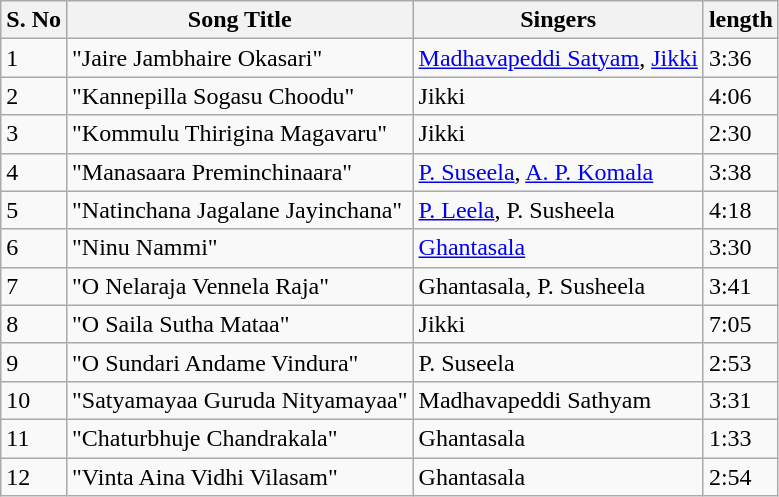<table class="wikitable">
<tr>
<th>S. No</th>
<th>Song Title</th>
<th>Singers</th>
<th>length</th>
</tr>
<tr>
<td>1</td>
<td>"Jaire Jambhaire Okasari"</td>
<td><a href='#'>Madhavapeddi Satyam</a>, <a href='#'>Jikki</a></td>
<td>3:36</td>
</tr>
<tr>
<td>2</td>
<td>"Kannepilla Sogasu Choodu"</td>
<td>Jikki</td>
<td>4:06</td>
</tr>
<tr>
<td>3</td>
<td>"Kommulu Thirigina Magavaru"</td>
<td>Jikki</td>
<td>2:30</td>
</tr>
<tr>
<td>4</td>
<td>"Manasaara Preminchinaara"</td>
<td><a href='#'>P. Suseela</a>, <a href='#'>A. P. Komala</a></td>
<td>3:38</td>
</tr>
<tr>
<td>5</td>
<td>"Natinchana Jagalane Jayinchana"</td>
<td><a href='#'>P. Leela</a>, P. Susheela</td>
<td>4:18</td>
</tr>
<tr>
<td>6</td>
<td>"Ninu Nammi"</td>
<td><a href='#'>Ghantasala</a></td>
<td>3:30</td>
</tr>
<tr>
<td>7</td>
<td>"O Nelaraja Vennela Raja"</td>
<td>Ghantasala, P. Susheela</td>
<td>3:41</td>
</tr>
<tr>
<td>8</td>
<td>"O Saila Sutha Mataa"</td>
<td>Jikki</td>
<td>7:05</td>
</tr>
<tr>
<td>9</td>
<td>"O Sundari Andame Vindura"</td>
<td>P. Suseela</td>
<td>2:53</td>
</tr>
<tr>
<td>10</td>
<td>"Satyamayaa Guruda Nityamayaa"</td>
<td>Madhavapeddi Sathyam</td>
<td>3:31</td>
</tr>
<tr>
<td>11</td>
<td>"Chaturbhuje Chandrakala"</td>
<td>Ghantasala</td>
<td>1:33</td>
</tr>
<tr>
<td>12</td>
<td>"Vinta Aina Vidhi Vilasam"</td>
<td>Ghantasala</td>
<td>2:54</td>
</tr>
</table>
